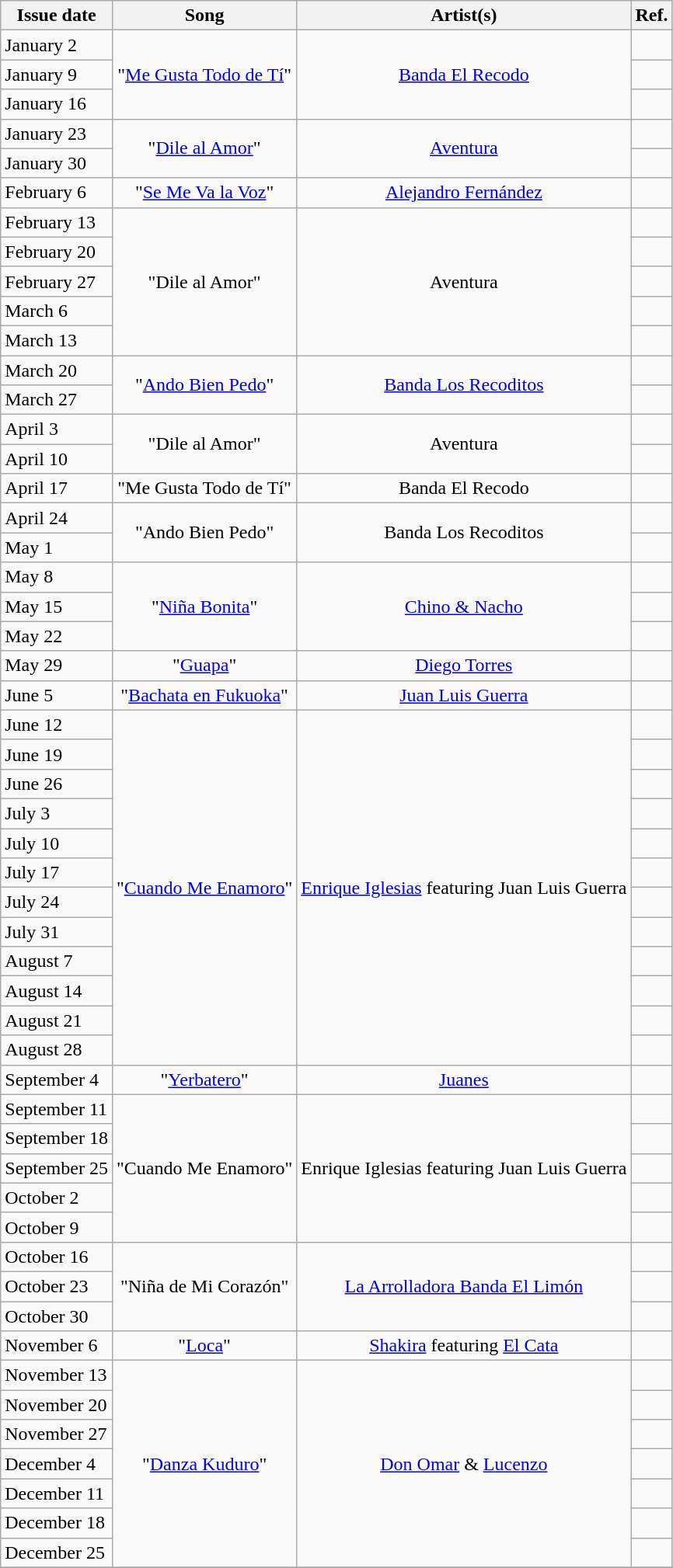<table class="wikitable sortable">
<tr>
<th style="text-align: center;">Issue date</th>
<th style="text-align: center;">Song</th>
<th style="text-align: center;">Artist(s)</th>
<th style="text-align: center;">Ref.</th>
</tr>
<tr>
<td>January 2</td>
<td style="text-align: center;" rowspan="3">"<a href='#'>Me Gusta Todo de Tí</a>"</td>
<td style="text-align: center;" rowspan="3"><a href='#'>Banda El Recodo</a></td>
<td style="text-align: center;"></td>
</tr>
<tr>
<td>January 9</td>
<td style="text-align: center;"></td>
</tr>
<tr>
<td>January 16</td>
<td style="text-align: center;"></td>
</tr>
<tr>
<td>January 23</td>
<td style="text-align: center;" rowspan="2">"<a href='#'>Dile al Amor</a>"</td>
<td style="text-align: center;" rowspan="2"><a href='#'>Aventura</a></td>
<td style="text-align: center;"></td>
</tr>
<tr>
<td>January 30</td>
<td style="text-align: center;"></td>
</tr>
<tr>
<td>February 6</td>
<td style="text-align: center;" rowspan="1">"<a href='#'>Se Me Va la Voz</a>"</td>
<td style="text-align: center;" rowspan="1"><a href='#'>Alejandro Fernández</a></td>
<td style="text-align: center;"></td>
</tr>
<tr>
<td>February 13</td>
<td style="text-align: center;" rowspan="5">"Dile al Amor"</td>
<td style="text-align: center;" rowspan="5">Aventura</td>
<td style="text-align: center;"></td>
</tr>
<tr>
<td>February 20</td>
<td style="text-align: center;"></td>
</tr>
<tr>
<td>February 27</td>
<td style="text-align: center;"></td>
</tr>
<tr>
<td>March 6</td>
<td style="text-align: center;"></td>
</tr>
<tr>
<td>March 13</td>
<td style="text-align: center;"></td>
</tr>
<tr>
<td>March 20</td>
<td style="text-align: center;" rowspan="2">"<a href='#'>Ando Bien Pedo</a>"</td>
<td style="text-align: center;" rowspan="2"><a href='#'>Banda Los Recoditos</a></td>
<td style="text-align: center;"></td>
</tr>
<tr>
<td>March 27</td>
<td style="text-align: center;"></td>
</tr>
<tr>
<td>April 3</td>
<td style="text-align: center;" rowspan="2">"Dile al Amor"</td>
<td style="text-align: center;" rowspan="2">Aventura</td>
<td style="text-align: center;"></td>
</tr>
<tr>
<td>April 10</td>
<td style="text-align: center;"></td>
</tr>
<tr>
<td>April 17</td>
<td style="text-align: center;" rowspan="1">"Me Gusta Todo de Tí"</td>
<td style="text-align: center;" rowspan="1">Banda El Recodo</td>
<td style="text-align: center;"></td>
</tr>
<tr>
<td>April 24</td>
<td style="text-align: center;" rowspan="2">"Ando Bien Pedo"</td>
<td style="text-align: center;" rowspan="2">Banda Los Recoditos</td>
<td style="text-align: center;"></td>
</tr>
<tr>
<td>May 1</td>
<td style="text-align: center;"></td>
</tr>
<tr>
<td>May 8</td>
<td style="text-align: center;" rowspan="3">"<a href='#'>Niña Bonita</a>"</td>
<td style="text-align: center;" rowspan="3"><a href='#'>Chino & Nacho</a></td>
<td style="text-align: center;"></td>
</tr>
<tr>
<td>May 15</td>
<td style="text-align: center;"></td>
</tr>
<tr>
<td>May 22</td>
<td style="text-align: center;"></td>
</tr>
<tr>
<td>May 29</td>
<td style="text-align: center;">"<a href='#'>Guapa</a>"</td>
<td style="text-align: center;"><a href='#'>Diego Torres</a></td>
<td style="text-align: center;"></td>
</tr>
<tr>
<td>June 5</td>
<td style="text-align: center;">"<a href='#'>Bachata en Fukuoka</a>"</td>
<td style="text-align: center;"><a href='#'>Juan Luis Guerra</a></td>
<td style="text-align: center;"></td>
</tr>
<tr>
<td>June 12</td>
<td style="text-align: center;" rowspan="12">"<a href='#'>Cuando Me Enamoro</a>"</td>
<td style="text-align: center;" rowspan="12"><a href='#'>Enrique Iglesias</a> featuring Juan Luis Guerra</td>
<td style="text-align: center;"></td>
</tr>
<tr>
<td>June 19</td>
<td style="text-align: center;"></td>
</tr>
<tr>
<td>June 26</td>
<td style="text-align: center;"></td>
</tr>
<tr>
<td>July 3</td>
<td style="text-align: center;"></td>
</tr>
<tr>
<td>July 10</td>
<td style="text-align: center;"></td>
</tr>
<tr>
<td>July 17</td>
<td style="text-align: center;"></td>
</tr>
<tr>
<td>July 24</td>
<td style="text-align: center;"></td>
</tr>
<tr>
<td>July 31</td>
<td style="text-align: center;"></td>
</tr>
<tr>
<td>August 7</td>
<td style="text-align: center;"></td>
</tr>
<tr>
<td>August 14</td>
<td style="text-align: center;"></td>
</tr>
<tr>
<td>August 21</td>
<td style="text-align: center;"></td>
</tr>
<tr>
<td>August 28</td>
<td style="text-align: center;"></td>
</tr>
<tr>
<td>September 4</td>
<td style="text-align: center;">"<a href='#'>Yerbatero</a>"</td>
<td style="text-align: center;"><a href='#'>Juanes</a></td>
<td style="text-align: center;"></td>
</tr>
<tr>
<td>September 11</td>
<td style="text-align: center;" rowspan="5">"Cuando Me Enamoro"</td>
<td style="text-align: center;" rowspan="5">Enrique Iglesias featuring Juan Luis Guerra</td>
<td style="text-align: center;"></td>
</tr>
<tr>
<td>September 18</td>
<td style="text-align: center;"></td>
</tr>
<tr>
<td>September 25</td>
<td style="text-align: center;"></td>
</tr>
<tr>
<td>October 2</td>
<td style="text-align: center;"></td>
</tr>
<tr>
<td>October 9</td>
<td style="text-align: center;"></td>
</tr>
<tr>
<td>October 16</td>
<td style="text-align: center;" rowspan="3">"Niña de Mi Corazón"</td>
<td style="text-align: center;" rowspan="3"><a href='#'>La Arrolladora Banda El Limón</a></td>
<td style="text-align: center;"></td>
</tr>
<tr>
<td>October 23</td>
<td style="text-align: center;"></td>
</tr>
<tr>
<td>October 30</td>
<td style="text-align: center;"></td>
</tr>
<tr>
<td>November 6</td>
<td style="text-align: center;" rowspan="1">"<a href='#'>Loca</a>"</td>
<td style="text-align: center;" rowspan="1"><a href='#'>Shakira</a> featuring <a href='#'>El Cata</a></td>
<td style="text-align: center;"></td>
</tr>
<tr>
<td>November 13</td>
<td style="text-align: center;" rowspan="7">"<a href='#'>Danza Kuduro</a>"</td>
<td style="text-align: center;" rowspan="7"><a href='#'>Don Omar</a> & <a href='#'>Lucenzo</a></td>
<td style="text-align: center;"></td>
</tr>
<tr>
<td>November 20</td>
<td style="text-align: center;"></td>
</tr>
<tr>
<td>November 27</td>
<td style="text-align: center;"></td>
</tr>
<tr>
<td>December 4</td>
<td style="text-align: center;"></td>
</tr>
<tr>
<td>December 11</td>
<td style="text-align: center;"></td>
</tr>
<tr>
<td>December 18</td>
<td style="text-align: center;"></td>
</tr>
<tr>
<td>December 25</td>
<td style="text-align: center;"></td>
</tr>
<tr>
</tr>
</table>
